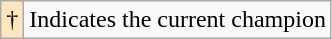<table class="wikitable">
<tr>
<td style="background-color:#FFE6BD">†</td>
<td>Indicates the current champion</td>
</tr>
</table>
